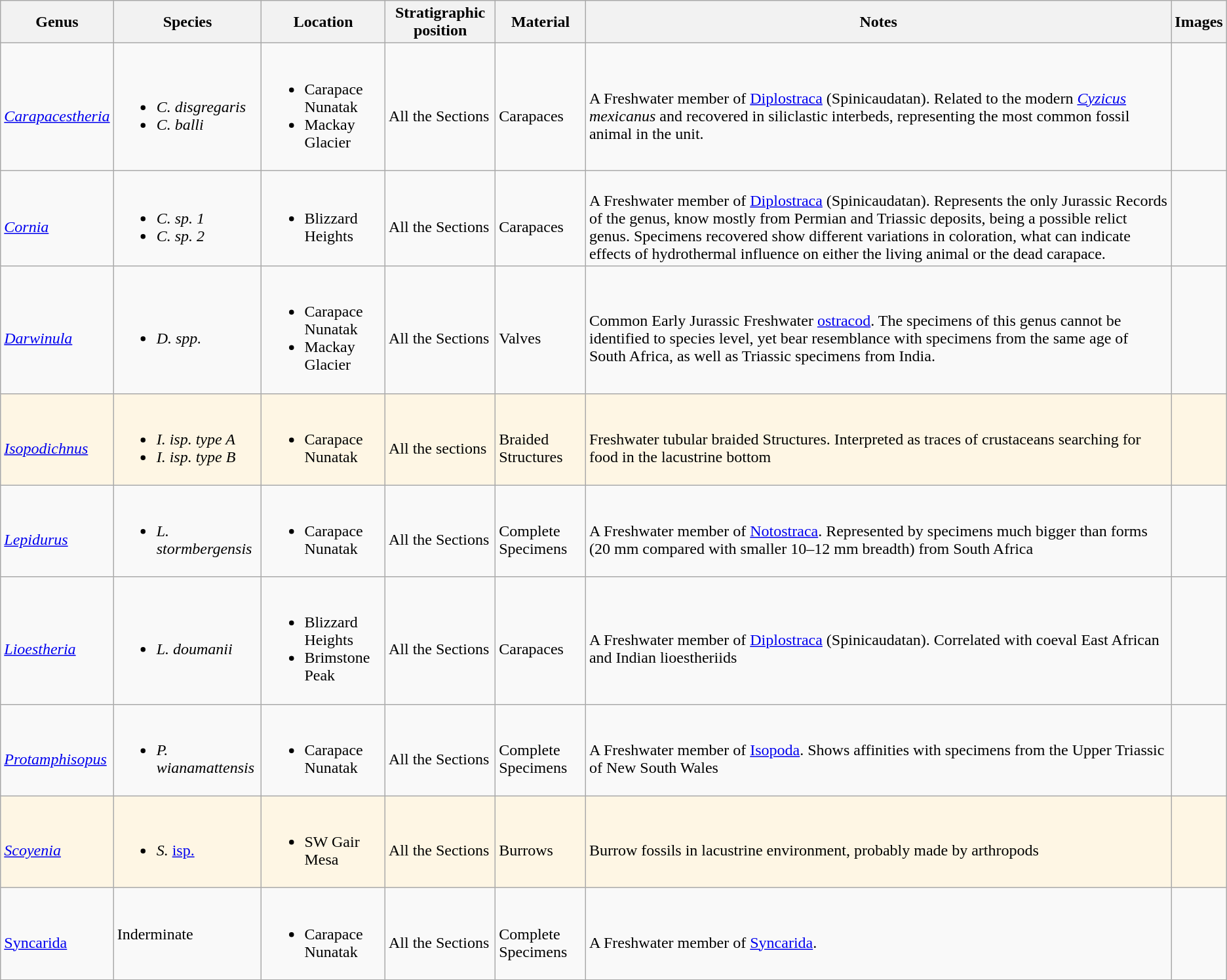<table class="wikitable sortable">
<tr>
<th>Genus</th>
<th>Species</th>
<th>Location</th>
<th>Stratigraphic position</th>
<th>Material</th>
<th>Notes</th>
<th>Images</th>
</tr>
<tr>
<td><br><em><a href='#'>Carapacestheria</a></em></td>
<td><br><ul><li><em>C. disgregaris</em></li><li><em>C. balli</em></li></ul></td>
<td><br><ul><li>Carapace Nunatak</li><li>Mackay Glacier</li></ul></td>
<td><br>All the Sections</td>
<td><br>Carapaces</td>
<td><br>A Freshwater member of <a href='#'>Diplostraca</a> (Spinicaudatan). Related to the modern <em><a href='#'>Cyzicus</a> mexicanus</em> and recovered in siliclastic interbeds, representing the most common fossil animal in the unit.</td>
<td></td>
</tr>
<tr>
<td><br><em><a href='#'>Cornia</a></em></td>
<td><br><ul><li><em>C. sp. 1</em></li><li><em>C. sp. 2</em></li></ul></td>
<td><br><ul><li>Blizzard Heights</li></ul></td>
<td><br>All the Sections</td>
<td><br>Carapaces</td>
<td><br>A Freshwater member of <a href='#'>Diplostraca</a> (Spinicaudatan). Represents the only Jurassic Records of the genus, know mostly from Permian and Triassic deposits, being a possible relict genus. Specimens recovered show different variations in coloration, what can indicate effects of hydrothermal influence on either the living animal or the dead carapace.</td>
<td></td>
</tr>
<tr>
<td><br><em><a href='#'>Darwinula</a></em></td>
<td><br><ul><li><em>D. spp.</em></li></ul></td>
<td><br><ul><li>Carapace Nunatak</li><li>Mackay Glacier</li></ul></td>
<td><br>All the Sections</td>
<td><br>Valves</td>
<td><br>Common Early Jurassic Freshwater <a href='#'>ostracod</a>. The specimens of this genus cannot be identified to species level, yet bear resemblance with specimens from the same age of South Africa, as well as Triassic specimens from India.</td>
</tr>
<tr>
<td style="background:#FEF6E4;"><br><em><a href='#'>Isopodichnus</a></em></td>
<td style="background:#FEF6E4;"><br><ul><li><em>I. isp. type A</em></li><li><em>I. isp. type B</em></li></ul></td>
<td style="background:#FEF6E4;"><br><ul><li>Carapace Nunatak</li></ul></td>
<td style="background:#FEF6E4;"><br>All the sections</td>
<td style="background:#FEF6E4;"><br>Braided Structures</td>
<td style="background:#FEF6E4;"><br>Freshwater tubular braided Structures. Interpreted as traces of crustaceans searching for food in the lacustrine bottom</td>
<td style="background:#FEF6E4;"></td>
</tr>
<tr>
<td><br><em><a href='#'>Lepidurus</a></em></td>
<td><br><ul><li><em>L. stormbergensis</em></li></ul></td>
<td><br><ul><li>Carapace Nunatak</li></ul></td>
<td><br>All the Sections</td>
<td><br>Complete Specimens</td>
<td><br>A Freshwater member of <a href='#'>Notostraca</a>. Represented by specimens much bigger than forms (20 mm compared with smaller 10–12 mm breadth) from South Africa</td>
<td><br></td>
</tr>
<tr>
<td><br><em><a href='#'>Lioestheria</a></em></td>
<td><br><ul><li><em>L. doumanii</em></li></ul></td>
<td><br><ul><li>Blizzard Heights</li><li>Brimstone Peak</li></ul></td>
<td><br>All the Sections</td>
<td><br>Carapaces</td>
<td><br>A Freshwater member of <a href='#'>Diplostraca</a> (Spinicaudatan). Correlated with coeval East African and Indian lioestheriids</td>
<td></td>
</tr>
<tr>
<td><br><em><a href='#'>Protamphisopus</a></em></td>
<td><br><ul><li><em>P. wianamattensis</em></li></ul></td>
<td><br><ul><li>Carapace Nunatak</li></ul></td>
<td><br>All the Sections</td>
<td><br>Complete Specimens</td>
<td><br>A Freshwater member of <a href='#'>Isopoda</a>. Shows affinities with specimens from the Upper Triassic of New South Wales</td>
<td><br></td>
</tr>
<tr>
<td style="background:#FEF6E4;"><br><em><a href='#'>Scoyenia</a></em></td>
<td style="background:#FEF6E4;"><br><ul><li><em>S.</em> <a href='#'>isp.</a></li></ul></td>
<td style="background:#FEF6E4;"><br><ul><li>SW Gair Mesa</li></ul></td>
<td style="background:#FEF6E4;"><br>All the Sections</td>
<td style="background:#FEF6E4;"><br>Burrows</td>
<td style="background:#FEF6E4;"><br>Burrow fossils in lacustrine environment, probably made by arthropods</td>
<td style="background:#FEF6E4;"></td>
</tr>
<tr>
<td><br><a href='#'>Syncarida</a></td>
<td>Inderminate</td>
<td><br><ul><li>Carapace Nunatak</li></ul></td>
<td><br>All the Sections</td>
<td><br>Complete Specimens</td>
<td><br>A Freshwater member of <a href='#'>Syncarida</a>.</td>
<td><br></td>
</tr>
<tr>
</tr>
</table>
